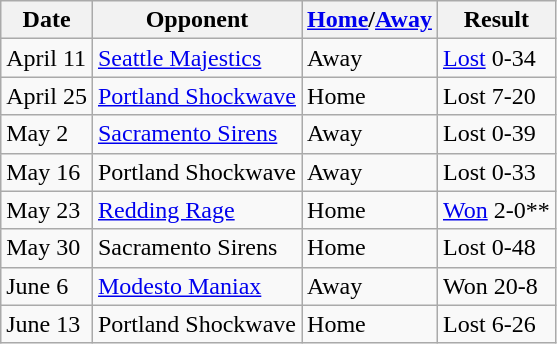<table class="wikitable">
<tr>
<th>Date</th>
<th>Opponent</th>
<th><a href='#'>Home</a>/<a href='#'>Away</a></th>
<th>Result</th>
</tr>
<tr>
<td>April 11</td>
<td><a href='#'>Seattle Majestics</a></td>
<td>Away</td>
<td><a href='#'>Lost</a> 0-34</td>
</tr>
<tr>
<td>April 25</td>
<td><a href='#'>Portland Shockwave</a></td>
<td>Home</td>
<td>Lost 7-20</td>
</tr>
<tr>
<td>May 2</td>
<td><a href='#'>Sacramento Sirens</a></td>
<td>Away</td>
<td>Lost 0-39</td>
</tr>
<tr>
<td>May 16</td>
<td>Portland Shockwave</td>
<td>Away</td>
<td>Lost 0-33</td>
</tr>
<tr>
<td>May 23</td>
<td><a href='#'>Redding Rage</a></td>
<td>Home</td>
<td><a href='#'>Won</a> 2-0**</td>
</tr>
<tr>
<td>May 30</td>
<td>Sacramento Sirens</td>
<td>Home</td>
<td>Lost 0-48</td>
</tr>
<tr>
<td>June 6</td>
<td><a href='#'>Modesto Maniax</a></td>
<td>Away</td>
<td>Won 20-8</td>
</tr>
<tr>
<td>June 13</td>
<td>Portland Shockwave</td>
<td>Home</td>
<td>Lost 6-26</td>
</tr>
</table>
